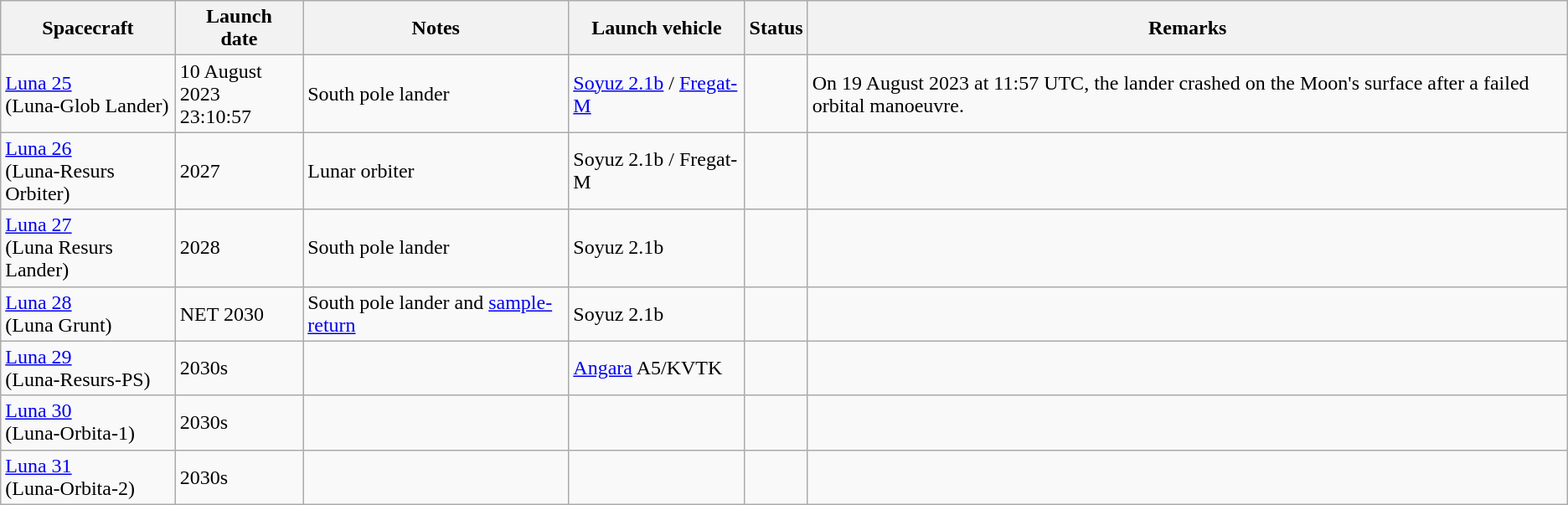<table class="wikitable">
<tr>
<th>Spacecraft</th>
<th>Launch<br>date</th>
<th>Notes</th>
<th>Launch vehicle</th>
<th>Status</th>
<th>Remarks</th>
</tr>
<tr>
<td><a href='#'>Luna 25</a><br> (Luna-Glob Lander)</td>
<td>10 August 2023<br>23:10:57</td>
<td>South pole lander</td>
<td><a href='#'>Soyuz 2.1b</a> / <a href='#'>Fregat-M</a></td>
<td></td>
<td>On 19 August 2023 at 11:57 UTC, the lander crashed on the Moon's surface after a failed orbital manoeuvre.</td>
</tr>
<tr>
<td><a href='#'>Luna 26</a><br> (Luna-Resurs Orbiter)</td>
<td>2027</td>
<td>Lunar orbiter</td>
<td>Soyuz 2.1b / Fregat-M</td>
<td></td>
<td></td>
</tr>
<tr>
<td><a href='#'>Luna 27</a><br> (Luna Resurs Lander)</td>
<td>2028</td>
<td>South pole lander</td>
<td>Soyuz 2.1b</td>
<td></td>
<td></td>
</tr>
<tr>
<td><a href='#'>Luna 28</a><br> (Luna Grunt)</td>
<td>NET 2030</td>
<td>South pole lander and <a href='#'>sample-return</a></td>
<td>Soyuz 2.1b</td>
<td></td>
<td></td>
</tr>
<tr>
<td><a href='#'>Luna 29</a><br>(Luna-Resurs-PS)</td>
<td>2030s</td>
<td></td>
<td><a href='#'>Angara</a> A5/KVTK</td>
<td></td>
<td></td>
</tr>
<tr>
<td><a href='#'>Luna 30</a><br>(Luna-Orbita-1)</td>
<td>2030s</td>
<td></td>
<td></td>
<td></td>
<td></td>
</tr>
<tr>
<td><a href='#'>Luna 31</a><br>(Luna-Orbita-2)</td>
<td>2030s</td>
<td></td>
<td></td>
<td></td>
<td></td>
</tr>
</table>
